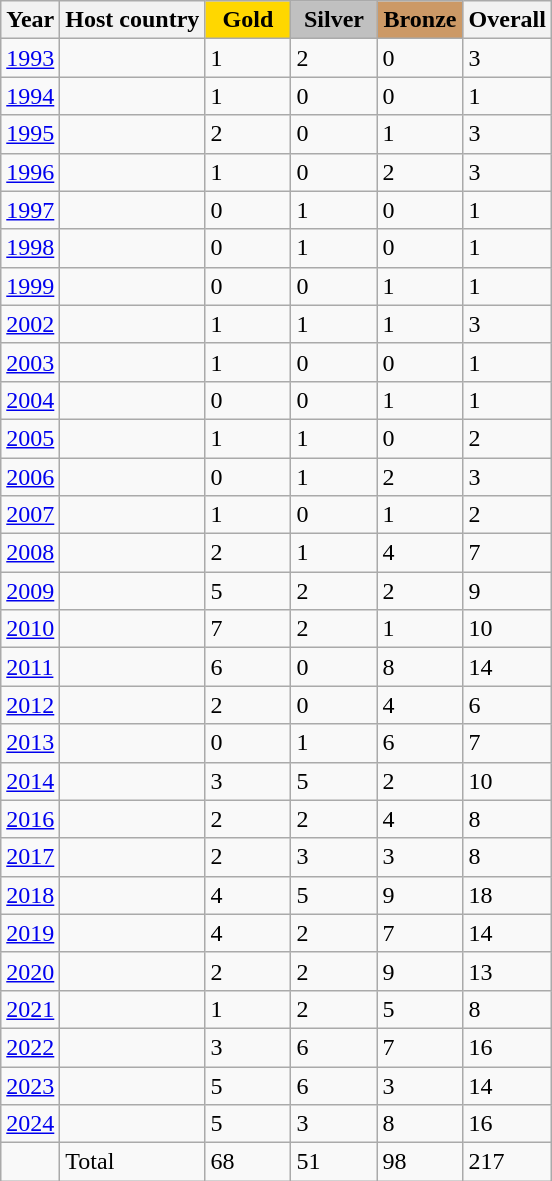<table class="wikitable">
<tr>
<th>Year</th>
<th>Host country</th>
<th style="background:gold" width="50">Gold</th>
<th style="background:silver" width="50">Silver</th>
<th style="background:#cc9966" width="50">Bronze</th>
<th>Overall</th>
</tr>
<tr>
<td><a href='#'>1993</a></td>
<td></td>
<td>1</td>
<td>2</td>
<td>0</td>
<td>3</td>
</tr>
<tr>
<td><a href='#'>1994</a></td>
<td></td>
<td>1</td>
<td>0</td>
<td>0</td>
<td>1</td>
</tr>
<tr>
<td><a href='#'>1995</a></td>
<td></td>
<td>2</td>
<td>0</td>
<td>1</td>
<td>3</td>
</tr>
<tr>
<td><a href='#'>1996</a></td>
<td></td>
<td>1</td>
<td>0</td>
<td>2</td>
<td>3</td>
</tr>
<tr>
<td><a href='#'>1997</a></td>
<td></td>
<td>0</td>
<td>1</td>
<td>0</td>
<td>1</td>
</tr>
<tr>
<td><a href='#'>1998</a></td>
<td></td>
<td>0</td>
<td>1</td>
<td>0</td>
<td>1</td>
</tr>
<tr>
<td><a href='#'>1999</a></td>
<td></td>
<td>0</td>
<td>0</td>
<td>1</td>
<td>1</td>
</tr>
<tr>
<td><a href='#'>2002</a></td>
<td></td>
<td>1</td>
<td>1</td>
<td>1</td>
<td>3</td>
</tr>
<tr>
<td><a href='#'>2003</a></td>
<td></td>
<td>1</td>
<td>0</td>
<td>0</td>
<td>1</td>
</tr>
<tr>
<td><a href='#'>2004</a></td>
<td></td>
<td>0</td>
<td>0</td>
<td>1</td>
<td>1</td>
</tr>
<tr>
<td><a href='#'>2005</a></td>
<td></td>
<td>1</td>
<td>1</td>
<td>0</td>
<td>2</td>
</tr>
<tr>
<td><a href='#'>2006</a></td>
<td></td>
<td>0</td>
<td>1</td>
<td>2</td>
<td>3</td>
</tr>
<tr>
<td><a href='#'>2007</a></td>
<td></td>
<td>1</td>
<td>0</td>
<td>1</td>
<td>2</td>
</tr>
<tr>
<td><a href='#'>2008</a></td>
<td></td>
<td>2</td>
<td>1</td>
<td>4</td>
<td>7</td>
</tr>
<tr>
<td><a href='#'>2009</a></td>
<td></td>
<td>5</td>
<td>2</td>
<td>2</td>
<td>9</td>
</tr>
<tr>
<td><a href='#'>2010</a></td>
<td></td>
<td>7</td>
<td>2</td>
<td>1</td>
<td>10</td>
</tr>
<tr>
<td><a href='#'>2011</a></td>
<td></td>
<td>6</td>
<td>0</td>
<td>8</td>
<td>14</td>
</tr>
<tr>
<td><a href='#'>2012</a></td>
<td></td>
<td>2</td>
<td>0</td>
<td>4</td>
<td>6</td>
</tr>
<tr>
<td><a href='#'>2013</a></td>
<td></td>
<td>0</td>
<td>1</td>
<td>6</td>
<td>7</td>
</tr>
<tr>
<td><a href='#'>2014</a></td>
<td></td>
<td>3</td>
<td>5</td>
<td>2</td>
<td>10</td>
</tr>
<tr>
<td><a href='#'>2016</a></td>
<td></td>
<td>2</td>
<td>2</td>
<td>4</td>
<td>8</td>
</tr>
<tr>
<td><a href='#'>2017</a></td>
<td></td>
<td>2</td>
<td>3</td>
<td>3</td>
<td>8</td>
</tr>
<tr>
<td><a href='#'>2018</a></td>
<td></td>
<td>4</td>
<td>5</td>
<td>9</td>
<td>18</td>
</tr>
<tr>
<td><a href='#'>2019</a></td>
<td></td>
<td>4</td>
<td>2</td>
<td>7</td>
<td>14</td>
</tr>
<tr>
<td><a href='#'>2020</a></td>
<td></td>
<td>2</td>
<td>2</td>
<td>9</td>
<td>13</td>
</tr>
<tr>
<td><a href='#'>2021</a></td>
<td></td>
<td>1</td>
<td>2</td>
<td>5</td>
<td>8</td>
</tr>
<tr>
<td><a href='#'>2022</a></td>
<td></td>
<td>3</td>
<td>6</td>
<td>7</td>
<td>16</td>
</tr>
<tr>
<td><a href='#'>2023</a></td>
<td></td>
<td>5</td>
<td>6</td>
<td>3</td>
<td>14</td>
</tr>
<tr>
<td><a href='#'>2024</a></td>
<td></td>
<td>5</td>
<td>3</td>
<td>8</td>
<td>16</td>
</tr>
<tr>
<td></td>
<td>Total</td>
<td>68</td>
<td>51</td>
<td>98</td>
<td>217</td>
</tr>
</table>
